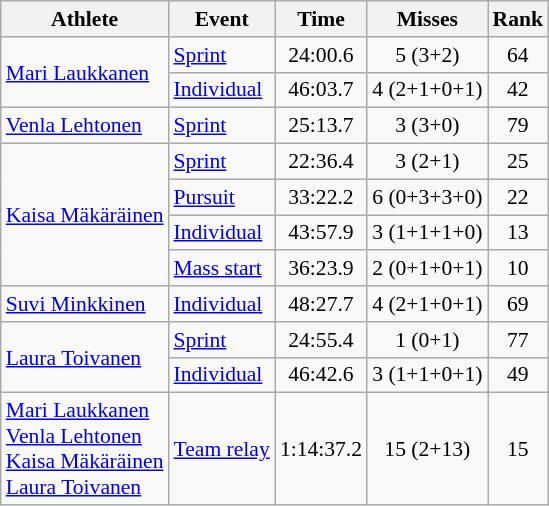<table class="wikitable" style="font-size:90%">
<tr>
<th>Athlete</th>
<th>Event</th>
<th>Time</th>
<th>Misses</th>
<th>Rank</th>
</tr>
<tr align=center>
<td align=left rowspan=2><a href='#'>Mari Laukkanen</a></td>
<td align=left><a href='#'>Sprint</a></td>
<td>24:00.6</td>
<td>5 (3+2)</td>
<td>64</td>
</tr>
<tr align=center>
<td align=left><a href='#'>Individual</a></td>
<td>46:03.7</td>
<td>4 (2+1+0+1)</td>
<td>42</td>
</tr>
<tr align=center>
<td align=left><a href='#'>Venla Lehtonen</a></td>
<td align=left><a href='#'>Sprint</a></td>
<td>25:13.7</td>
<td>3 (3+0)</td>
<td>79</td>
</tr>
<tr align=center>
<td align=left rowspan=4><a href='#'>Kaisa Mäkäräinen</a></td>
<td align=left><a href='#'>Sprint</a></td>
<td>22:36.4</td>
<td>3 (2+1)</td>
<td>25</td>
</tr>
<tr align=center>
<td align=left><a href='#'>Pursuit</a></td>
<td>33:22.2</td>
<td>6 (0+3+3+0)</td>
<td>22</td>
</tr>
<tr align=center>
<td align=left><a href='#'>Individual</a></td>
<td>43:57.9</td>
<td>3 (1+1+1+0)</td>
<td>13</td>
</tr>
<tr align=center>
<td align=left><a href='#'>Mass start</a></td>
<td>36:23.9</td>
<td>2 (0+1+0+1)</td>
<td>10</td>
</tr>
<tr align=center>
<td align=left><a href='#'>Suvi Minkkinen</a></td>
<td align=left><a href='#'>Individual</a></td>
<td>48:27.7</td>
<td>4 (2+1+0+1)</td>
<td>69</td>
</tr>
<tr align=center>
<td align=left rowspan=2><a href='#'>Laura Toivanen</a></td>
<td align=left><a href='#'>Sprint</a></td>
<td>24:55.4</td>
<td>1 (0+1)</td>
<td>77</td>
</tr>
<tr align=center>
<td align=left><a href='#'>Individual</a></td>
<td>46:42.6</td>
<td>3 (1+1+0+1)</td>
<td>49</td>
</tr>
<tr align=center>
<td align=left><a href='#'>Mari Laukkanen</a><br><a href='#'>Venla Lehtonen</a><br><a href='#'>Kaisa Mäkäräinen</a><br><a href='#'>Laura Toivanen</a></td>
<td align=left><a href='#'>Team relay</a></td>
<td>1:14:37.2</td>
<td>15 (2+13)</td>
<td>15</td>
</tr>
</table>
